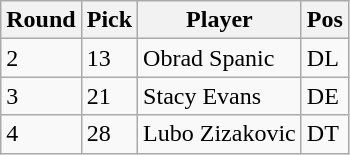<table class="wikitable">
<tr>
<th>Round</th>
<th>Pick</th>
<th>Player</th>
<th>Pos</th>
</tr>
<tr>
<td>2</td>
<td>13</td>
<td>Obrad Spanic</td>
<td>DL</td>
</tr>
<tr>
<td>3</td>
<td>21</td>
<td>Stacy Evans</td>
<td>DE</td>
</tr>
<tr>
<td>4</td>
<td>28</td>
<td>Lubo Zizakovic</td>
<td>DT</td>
</tr>
</table>
